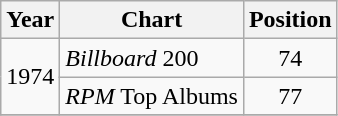<table class="wikitable">
<tr>
<th>Year</th>
<th>Chart</th>
<th>Position</th>
</tr>
<tr>
<td rowspan="2">1974</td>
<td><em>Billboard</em> 200</td>
<td align="center">74</td>
</tr>
<tr>
<td><em>RPM</em> Top Albums</td>
<td align="center">77</td>
</tr>
<tr>
</tr>
</table>
